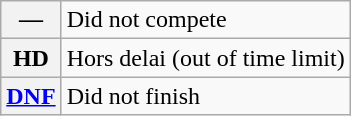<table class="wikitable">
<tr>
<th scope="row">—</th>
<td>Did not compete</td>
</tr>
<tr>
<th>HD</th>
<td>Hors delai (out of time limit)</td>
</tr>
<tr>
<th scope="row"><a href='#'>DNF</a></th>
<td>Did not finish</td>
</tr>
</table>
